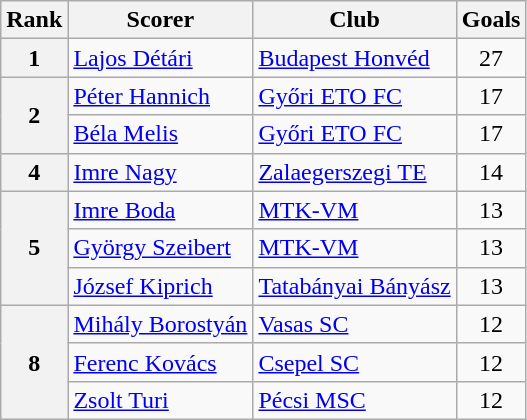<table class="wikitable" style="text-align:center">
<tr>
<th>Rank</th>
<th>Scorer</th>
<th>Club</th>
<th>Goals</th>
</tr>
<tr>
<th rowspan="1">1</th>
<td align=left> <a href='#'>Lajos Détári</a></td>
<td align=left><a href='#'>Budapest Honvéd</a></td>
<td>27</td>
</tr>
<tr>
<th rowspan="2">2</th>
<td align=left> <a href='#'>Péter Hannich</a></td>
<td align=left><a href='#'>Győri ETO FC</a></td>
<td>17</td>
</tr>
<tr>
<td align=left> <a href='#'>Béla Melis</a></td>
<td align=left><a href='#'>Győri ETO FC</a></td>
<td>17</td>
</tr>
<tr>
<th rowspan="1">4</th>
<td align=left> <a href='#'>Imre Nagy</a></td>
<td align=left><a href='#'>Zalaegerszegi TE</a></td>
<td>14</td>
</tr>
<tr>
<th rowspan="3">5</th>
<td align=left> <a href='#'>Imre Boda</a></td>
<td align=left><a href='#'>MTK-VM</a></td>
<td>13</td>
</tr>
<tr>
<td align=left> <a href='#'>György Szeibert</a></td>
<td align=left><a href='#'>MTK-VM</a></td>
<td>13</td>
</tr>
<tr>
<td align=left> <a href='#'>József Kiprich</a></td>
<td align=left><a href='#'>Tatabányai Bányász</a></td>
<td>13</td>
</tr>
<tr>
<th rowspan="3">8</th>
<td align=left> <a href='#'>Mihály Borostyán</a></td>
<td align=left><a href='#'>Vasas SC</a></td>
<td>12</td>
</tr>
<tr>
<td align=left> <a href='#'>Ferenc Kovács</a></td>
<td align=left><a href='#'>Csepel SC</a></td>
<td>12</td>
</tr>
<tr>
<td align=left> <a href='#'>Zsolt Turi</a></td>
<td align=left><a href='#'>Pécsi MSC</a></td>
<td>12</td>
</tr>
</table>
